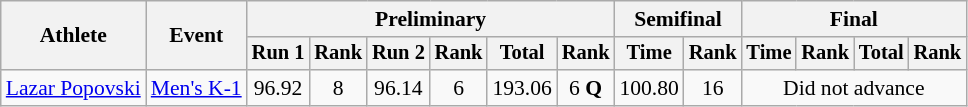<table class="wikitable" style="font-size:90%">
<tr>
<th rowspan="2">Athlete</th>
<th rowspan="2">Event</th>
<th colspan="6">Preliminary</th>
<th colspan="2">Semifinal</th>
<th colspan="4">Final</th>
</tr>
<tr style="font-size:95%">
<th>Run 1</th>
<th>Rank</th>
<th>Run 2</th>
<th>Rank</th>
<th>Total</th>
<th>Rank</th>
<th>Time</th>
<th>Rank</th>
<th>Time</th>
<th>Rank</th>
<th>Total</th>
<th>Rank</th>
</tr>
<tr align=center>
<td align=left><a href='#'>Lazar Popovski</a></td>
<td align=left><a href='#'>Men's K-1</a></td>
<td>96.92</td>
<td>8</td>
<td>96.14</td>
<td>6</td>
<td>193.06</td>
<td>6 <strong>Q</strong></td>
<td>100.80</td>
<td>16</td>
<td colspan=4>Did not advance</td>
</tr>
</table>
